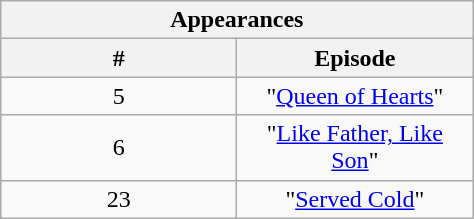<table class="wikitable" style="text-align:center;">
<tr>
<th colspan="2">Appearances</th>
</tr>
<tr>
<th width="150pt">#</th>
<th width="150pt">Episode</th>
</tr>
<tr>
<td>5</td>
<td>"<a href='#'>Queen of Hearts</a>"</td>
</tr>
<tr>
<td>6</td>
<td>"<a href='#'>Like Father, Like Son</a>"</td>
</tr>
<tr>
<td>23</td>
<td>"<a href='#'>Served Cold</a>"</td>
</tr>
</table>
